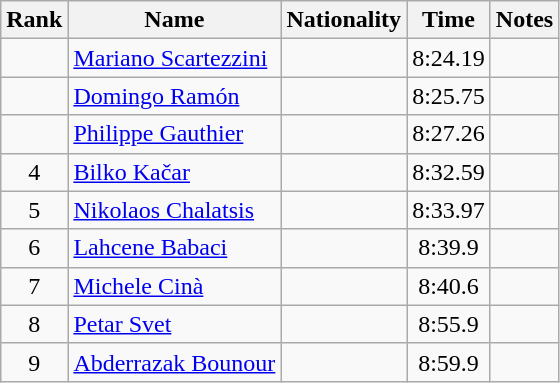<table class="wikitable sortable" style="text-align:center">
<tr>
<th>Rank</th>
<th>Name</th>
<th>Nationality</th>
<th>Time</th>
<th>Notes</th>
</tr>
<tr>
<td></td>
<td align=left><a href='#'>Mariano Scartezzini</a></td>
<td align=left></td>
<td>8:24.19</td>
<td></td>
</tr>
<tr>
<td></td>
<td align=left><a href='#'>Domingo Ramón</a></td>
<td align=left></td>
<td>8:25.75</td>
<td></td>
</tr>
<tr>
<td></td>
<td align=left><a href='#'>Philippe Gauthier</a></td>
<td align=left></td>
<td>8:27.26</td>
<td></td>
</tr>
<tr>
<td>4</td>
<td align=left><a href='#'>Bilko Kačar</a></td>
<td align=left></td>
<td>8:32.59</td>
<td></td>
</tr>
<tr>
<td>5</td>
<td align=left><a href='#'>Nikolaos Chalatsis</a></td>
<td align=left></td>
<td>8:33.97</td>
<td></td>
</tr>
<tr>
<td>6</td>
<td align=left><a href='#'>Lahcene Babaci</a></td>
<td align=left></td>
<td>8:39.9</td>
<td></td>
</tr>
<tr>
<td>7</td>
<td align=left><a href='#'>Michele Cinà</a></td>
<td align=left></td>
<td>8:40.6</td>
<td></td>
</tr>
<tr>
<td>8</td>
<td align=left><a href='#'>Petar Svet</a></td>
<td align=left></td>
<td>8:55.9</td>
<td></td>
</tr>
<tr>
<td>9</td>
<td align=left><a href='#'>Abderrazak Bounour</a></td>
<td align=left></td>
<td>8:59.9</td>
<td></td>
</tr>
</table>
